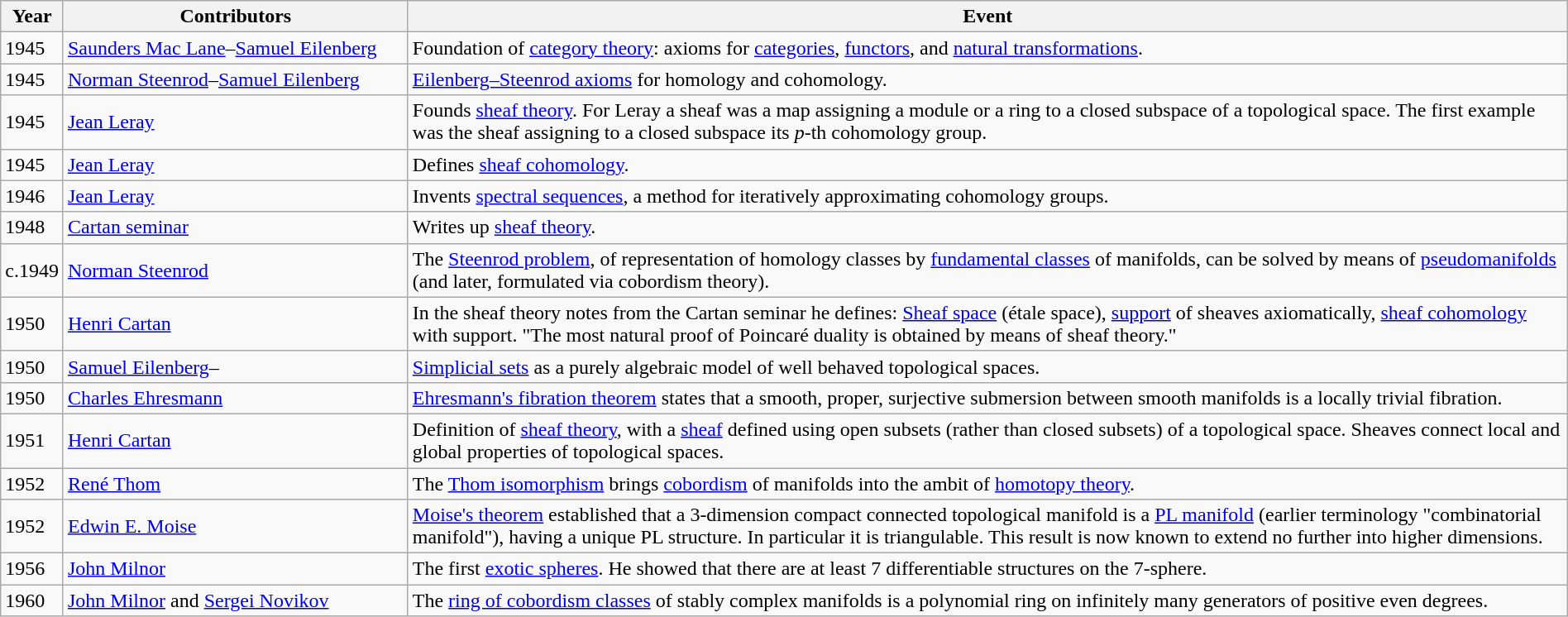<table class="wikitable sortable" width="100%">
<tr>
<th>Year</th>
<th style="width:22%">Contributors</th>
<th>Event</th>
</tr>
<tr>
<td>1945</td>
<td><a href='#'>Saunders Mac Lane</a>–<a href='#'>Samuel Eilenberg</a></td>
<td>Foundation of <a href='#'>category theory</a>: axioms for <a href='#'>categories</a>, <a href='#'>functors</a>, and <a href='#'>natural transformations</a>.</td>
</tr>
<tr>
<td>1945</td>
<td><a href='#'>Norman Steenrod</a>–<a href='#'>Samuel Eilenberg</a></td>
<td><a href='#'>Eilenberg–Steenrod axioms</a> for homology and cohomology.</td>
</tr>
<tr>
<td>1945</td>
<td><a href='#'>Jean Leray</a></td>
<td>Founds <a href='#'>sheaf theory</a>. For Leray a sheaf was a map assigning a module or a ring to a closed subspace of a topological space. The first example was the sheaf assigning to a closed subspace its <em>p</em>-th cohomology group.</td>
</tr>
<tr>
<td>1945</td>
<td><a href='#'>Jean Leray</a></td>
<td>Defines <a href='#'>sheaf cohomology</a>.</td>
</tr>
<tr>
<td>1946</td>
<td><a href='#'>Jean Leray</a></td>
<td>Invents <a href='#'>spectral sequences</a>, a method for iteratively approximating cohomology groups.</td>
</tr>
<tr>
<td>1948</td>
<td><a href='#'>Cartan seminar</a></td>
<td>Writes up <a href='#'>sheaf theory</a>.</td>
</tr>
<tr>
<td>c.1949</td>
<td><a href='#'>Norman Steenrod</a></td>
<td>The <a href='#'>Steenrod problem</a>, of representation of homology classes by <a href='#'>fundamental classes</a> of manifolds, can be solved by means of <a href='#'>pseudomanifolds</a> (and later, formulated via cobordism theory).</td>
</tr>
<tr>
<td>1950</td>
<td><a href='#'>Henri Cartan</a></td>
<td>In the sheaf theory notes from the Cartan seminar he defines: <a href='#'>Sheaf space</a> (étale space), <a href='#'>support</a> of sheaves axiomatically, <a href='#'>sheaf cohomology</a> with support. "The most natural proof of Poincaré duality is obtained by means of sheaf theory."</td>
</tr>
<tr>
<td>1950</td>
<td><a href='#'>Samuel Eilenberg</a>–</td>
<td><a href='#'>Simplicial sets</a> as a purely algebraic model of well behaved topological spaces.</td>
</tr>
<tr>
<td>1950</td>
<td><a href='#'>Charles Ehresmann</a></td>
<td><a href='#'>Ehresmann's fibration theorem</a> states that a smooth, proper, surjective submersion between smooth manifolds is a locally trivial fibration.</td>
</tr>
<tr>
<td>1951</td>
<td><a href='#'>Henri Cartan</a></td>
<td>Definition of <a href='#'>sheaf theory</a>, with a <a href='#'>sheaf</a> defined using open subsets (rather than closed subsets) of a topological space. Sheaves connect local and global properties of topological spaces.</td>
</tr>
<tr>
<td>1952</td>
<td><a href='#'>René Thom</a></td>
<td>The <a href='#'>Thom isomorphism</a> brings <a href='#'>cobordism</a> of manifolds into the ambit of <a href='#'>homotopy theory</a>.</td>
</tr>
<tr>
<td>1952</td>
<td><a href='#'>Edwin E. Moise</a></td>
<td><a href='#'>Moise's theorem</a> established that a 3-dimension compact connected topological manifold is a <a href='#'>PL manifold</a> (earlier terminology "combinatorial manifold"), having a unique PL structure. In particular it is triangulable. This result is now known to extend no further into higher dimensions.</td>
</tr>
<tr>
<td>1956</td>
<td><a href='#'>John Milnor</a></td>
<td>The first <a href='#'>exotic spheres</a>. He showed that there are at least 7 differentiable structures on the 7-sphere.</td>
</tr>
<tr>
<td>1960</td>
<td><a href='#'>John Milnor</a> and <a href='#'>Sergei Novikov</a></td>
<td>The <a href='#'>ring of cobordism classes</a> of stably complex manifolds is a polynomial ring on infinitely many generators of positive even degrees.</td>
</tr>
</table>
